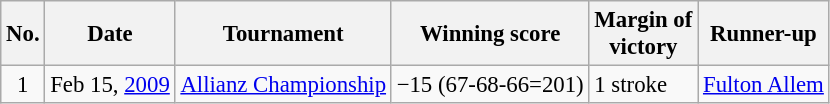<table class="wikitable" style="font-size:95%;">
<tr>
<th>No.</th>
<th>Date</th>
<th>Tournament</th>
<th>Winning score</th>
<th>Margin of<br>victory</th>
<th>Runner-up</th>
</tr>
<tr>
<td align=center>1</td>
<td align=right>Feb 15, <a href='#'>2009</a></td>
<td><a href='#'>Allianz Championship</a></td>
<td>−15 (67-68-66=201)</td>
<td>1 stroke</td>
<td> <a href='#'>Fulton Allem</a></td>
</tr>
</table>
